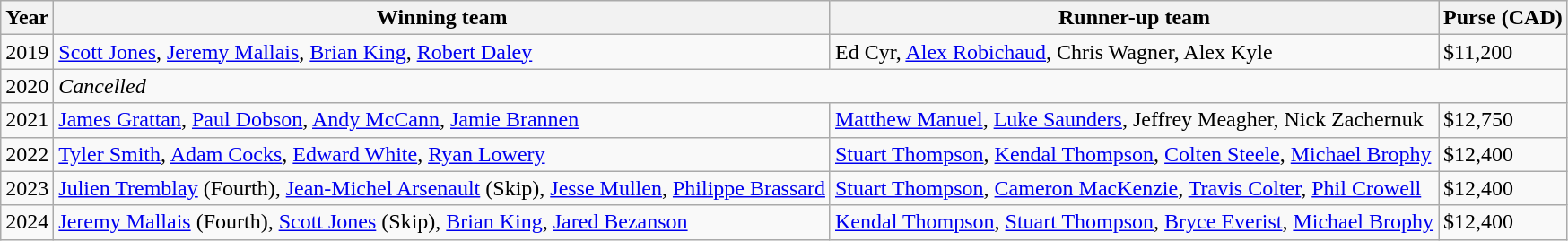<table class="wikitable">
<tr>
<th scope="col">Year</th>
<th scope="col">Winning team</th>
<th scope="col">Runner-up team</th>
<th scope="col">Purse (CAD)</th>
</tr>
<tr>
<td>2019</td>
<td> <a href='#'>Scott Jones</a>, <a href='#'>Jeremy Mallais</a>, <a href='#'>Brian King</a>, <a href='#'>Robert Daley</a></td>
<td> Ed Cyr, <a href='#'>Alex Robichaud</a>, Chris Wagner, Alex Kyle</td>
<td>$11,200</td>
</tr>
<tr>
<td>2020</td>
<td colspan="3"><em>Cancelled</em></td>
</tr>
<tr>
<td>2021</td>
<td> <a href='#'>James Grattan</a>, <a href='#'>Paul Dobson</a>, <a href='#'>Andy McCann</a>, <a href='#'>Jamie Brannen</a></td>
<td> <a href='#'>Matthew Manuel</a>, <a href='#'>Luke Saunders</a>, Jeffrey Meagher, Nick Zachernuk</td>
<td>$12,750</td>
</tr>
<tr>
<td>2022</td>
<td> <a href='#'>Tyler Smith</a>, <a href='#'>Adam Cocks</a>, <a href='#'>Edward White</a>, <a href='#'>Ryan Lowery</a></td>
<td> <a href='#'>Stuart Thompson</a>, <a href='#'>Kendal Thompson</a>, <a href='#'>Colten Steele</a>, <a href='#'>Michael Brophy</a></td>
<td>$12,400</td>
</tr>
<tr>
<td>2023</td>
<td> <a href='#'>Julien Tremblay</a> (Fourth), <a href='#'>Jean-Michel Arsenault</a> (Skip), <a href='#'>Jesse Mullen</a>, <a href='#'>Philippe Brassard</a></td>
<td> <a href='#'>Stuart Thompson</a>, <a href='#'>Cameron MacKenzie</a>, <a href='#'>Travis Colter</a>, <a href='#'>Phil Crowell</a></td>
<td>$12,400</td>
</tr>
<tr>
<td>2024</td>
<td> <a href='#'>Jeremy Mallais</a> (Fourth), <a href='#'>Scott Jones</a> (Skip), <a href='#'>Brian King</a>, <a href='#'>Jared Bezanson</a></td>
<td> <a href='#'>Kendal Thompson</a>, <a href='#'>Stuart Thompson</a>, <a href='#'>Bryce Everist</a>, <a href='#'>Michael Brophy</a></td>
<td>$12,400</td>
</tr>
</table>
